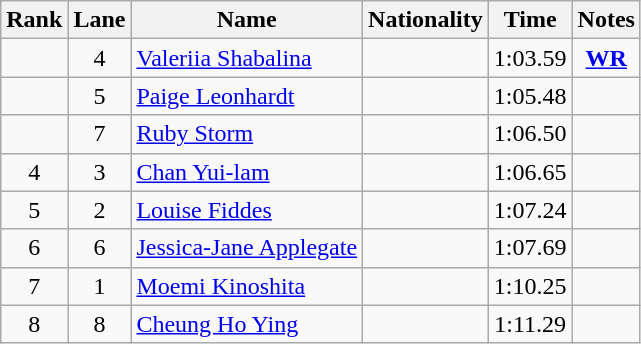<table class="wikitable sortable" style="text-align:center">
<tr>
<th>Rank</th>
<th>Lane</th>
<th>Name</th>
<th>Nationality</th>
<th>Time</th>
<th>Notes</th>
</tr>
<tr>
<td></td>
<td>4</td>
<td align=left><a href='#'>Valeriia Shabalina</a></td>
<td align=left></td>
<td>1:03.59</td>
<td><strong><a href='#'>WR</a></strong></td>
</tr>
<tr>
<td></td>
<td>5</td>
<td align=left><a href='#'>Paige Leonhardt</a></td>
<td align=left></td>
<td>1:05.48</td>
<td></td>
</tr>
<tr>
<td></td>
<td>7</td>
<td align=left><a href='#'>Ruby Storm</a></td>
<td align=left></td>
<td>1:06.50</td>
<td></td>
</tr>
<tr>
<td>4</td>
<td>3</td>
<td align=left><a href='#'>Chan Yui-lam</a></td>
<td align=left></td>
<td>1:06.65</td>
<td></td>
</tr>
<tr>
<td>5</td>
<td>2</td>
<td align=left><a href='#'>Louise Fiddes</a></td>
<td align=left></td>
<td>1:07.24</td>
<td></td>
</tr>
<tr>
<td>6</td>
<td>6</td>
<td align=left><a href='#'>Jessica-Jane Applegate</a></td>
<td align=left></td>
<td>1:07.69</td>
<td></td>
</tr>
<tr>
<td>7</td>
<td>1</td>
<td align=left><a href='#'>Moemi Kinoshita</a></td>
<td align=left></td>
<td>1:10.25</td>
<td></td>
</tr>
<tr>
<td>8</td>
<td>8</td>
<td align=left><a href='#'>Cheung Ho Ying</a></td>
<td align=left></td>
<td>1:11.29</td>
<td></td>
</tr>
</table>
